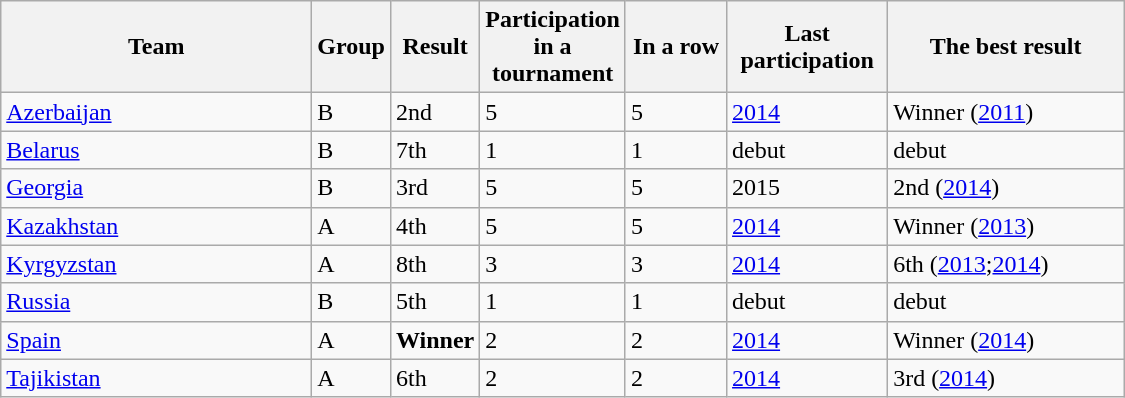<table class="wikitable sortable">
<tr>
<th width=200>Team</th>
<th width=30>Group</th>
<th width=15>Result</th>
<th width=80>Participation in a tournament</th>
<th width=60>In a row</th>
<th width=100>Last participation</th>
<th width=150>The best result</th>
</tr>
<tr>
<td> <a href='#'>Azerbaijan</a></td>
<td>В</td>
<td>2nd</td>
<td>5</td>
<td>5</td>
<td><a href='#'>2014</a></td>
<td>Winner (<a href='#'>2011</a>)</td>
</tr>
<tr>
<td> <a href='#'>Belarus</a></td>
<td>В</td>
<td>7th</td>
<td>1</td>
<td>1</td>
<td>debut</td>
<td>debut</td>
</tr>
<tr>
<td> <a href='#'>Georgia</a></td>
<td>В</td>
<td>3rd</td>
<td>5</td>
<td>5</td>
<td>2015</td>
<td>2nd (<a href='#'>2014</a>)</td>
</tr>
<tr>
<td> <a href='#'>Kazakhstan</a></td>
<td>А</td>
<td>4th</td>
<td>5</td>
<td>5</td>
<td><a href='#'>2014</a></td>
<td>Winner (<a href='#'>2013</a>)</td>
</tr>
<tr>
<td> <a href='#'>Kyrgyzstan</a></td>
<td>А</td>
<td>8th</td>
<td>3</td>
<td>3</td>
<td><a href='#'>2014</a></td>
<td>6th (<a href='#'>2013</a>;<a href='#'>2014</a>)</td>
</tr>
<tr>
<td> <a href='#'>Russia</a></td>
<td>В</td>
<td>5th</td>
<td>1</td>
<td>1</td>
<td>debut</td>
<td>debut</td>
</tr>
<tr>
<td> <a href='#'>Spain</a></td>
<td>А</td>
<td><strong>Winner</strong></td>
<td>2</td>
<td>2</td>
<td><a href='#'>2014</a></td>
<td>Winner (<a href='#'>2014</a>)</td>
</tr>
<tr>
<td> <a href='#'>Tajikistan</a></td>
<td>А</td>
<td>6th</td>
<td>2</td>
<td>2</td>
<td><a href='#'>2014</a></td>
<td>3rd (<a href='#'>2014</a>)</td>
</tr>
</table>
